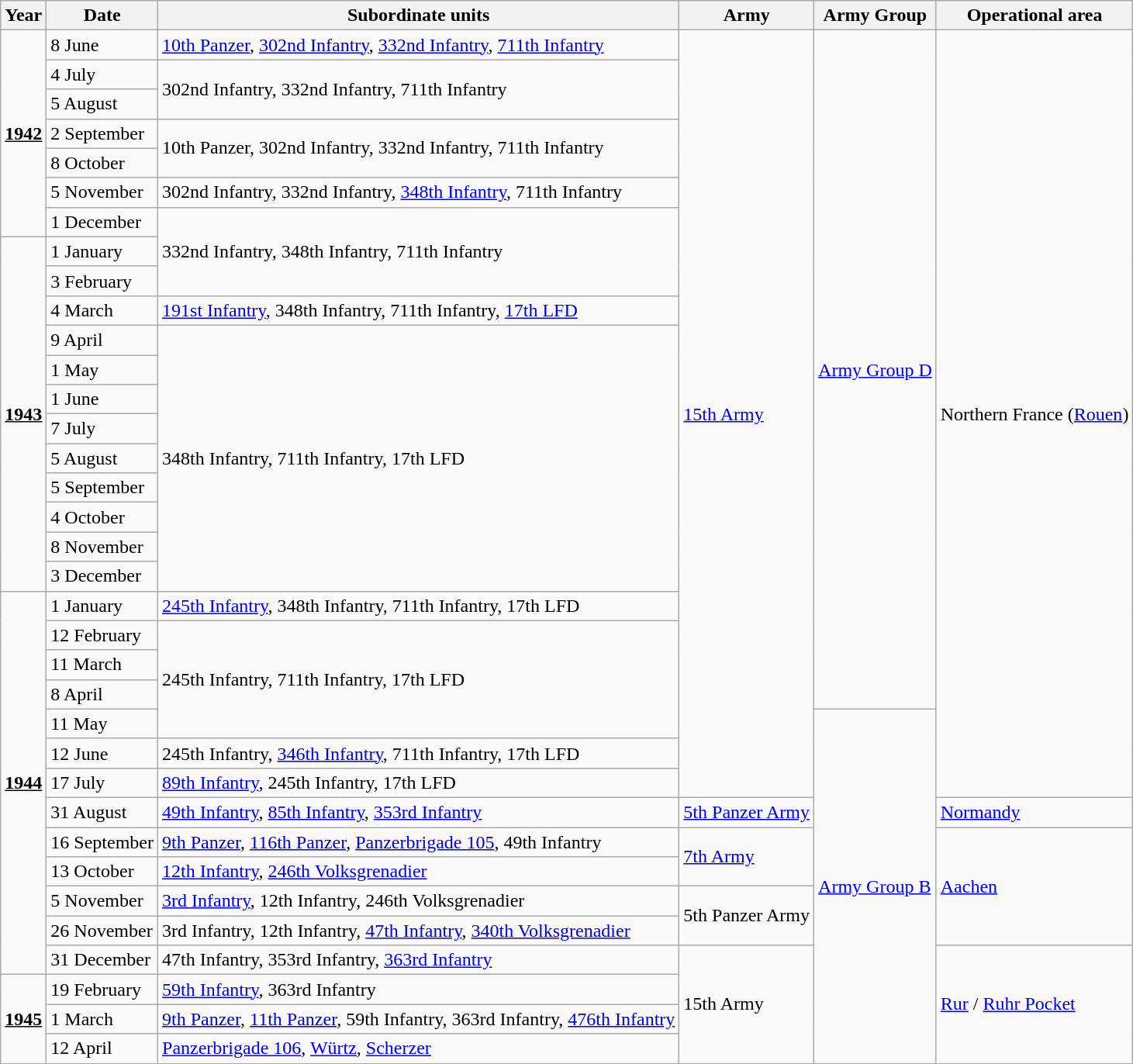<table class="wikitable">
<tr>
<th>Year</th>
<th>Date</th>
<th>Subordinate units</th>
<th>Army</th>
<th>Army Group</th>
<th>Operational area</th>
</tr>
<tr>
<td rowspan="7"><strong><u>1942</u></strong></td>
<td>8 June</td>
<td><a href='#'>10th Panzer</a>, <a href='#'>302nd Infantry</a>, <a href='#'>332nd Infantry</a>, <a href='#'>711th Infantry</a></td>
<td rowspan="26"><a href='#'>15th Army</a></td>
<td rowspan="23"><a href='#'>Army Group D</a></td>
<td rowspan="26">Northern France (<a href='#'>Rouen</a>)</td>
</tr>
<tr>
<td>4 July</td>
<td rowspan="2">302nd Infantry, 332nd Infantry, 711th Infantry</td>
</tr>
<tr>
<td>5 August</td>
</tr>
<tr>
<td>2 September</td>
<td rowspan="2">10th Panzer, 302nd Infantry, 332nd Infantry, 711th Infantry</td>
</tr>
<tr>
<td>8 October</td>
</tr>
<tr>
<td>5 November</td>
<td>302nd Infantry, 332nd Infantry, <a href='#'>348th Infantry</a>, 711th Infantry</td>
</tr>
<tr>
<td>1 December</td>
<td rowspan="3">332nd Infantry, 348th Infantry, 711th Infantry</td>
</tr>
<tr>
<td rowspan="12"><strong><u>1943</u></strong></td>
<td>1 January</td>
</tr>
<tr>
<td>3 February</td>
</tr>
<tr>
<td>4 March</td>
<td><a href='#'>191st Infantry</a>, 348th Infantry, 711th Infantry, <a href='#'>17th LFD</a></td>
</tr>
<tr>
<td>9 April</td>
<td rowspan="9">348th Infantry, 711th Infantry, 17th LFD</td>
</tr>
<tr>
<td>1 May</td>
</tr>
<tr>
<td>1 June</td>
</tr>
<tr>
<td>7 July</td>
</tr>
<tr>
<td>5 August</td>
</tr>
<tr>
<td>5 September</td>
</tr>
<tr>
<td>4 October</td>
</tr>
<tr>
<td>8 November</td>
</tr>
<tr>
<td>3 December</td>
</tr>
<tr>
<td rowspan="13"><strong><u>1944</u></strong></td>
<td>1 January</td>
<td><a href='#'>245th Infantry</a>, 348th Infantry, 711th Infantry, 17th LFD</td>
</tr>
<tr>
<td>12 February</td>
<td rowspan="4">245th Infantry, 711th Infantry, 17th LFD</td>
</tr>
<tr>
<td>11 March</td>
</tr>
<tr>
<td>8 April</td>
</tr>
<tr>
<td>11 May</td>
<td rowspan="12"><a href='#'>Army Group B</a></td>
</tr>
<tr>
<td>12 June</td>
<td>245th Infantry, <a href='#'>346th Infantry</a>, 711th Infantry, 17th LFD</td>
</tr>
<tr>
<td>17 July</td>
<td><a href='#'>89th Infantry</a>, 245th Infantry, 17th LFD</td>
</tr>
<tr>
<td>31 August</td>
<td><a href='#'>49th Infantry</a>, <a href='#'>85th Infantry</a>, <a href='#'>353rd Infantry</a></td>
<td><a href='#'>5th Panzer Army</a></td>
<td><a href='#'>Normandy</a></td>
</tr>
<tr>
<td>16 September</td>
<td><a href='#'>9th Panzer</a>, <a href='#'>116th Panzer</a>, <a href='#'>Panzerbrigade 105</a>, 49th Infantry</td>
<td rowspan="2"><a href='#'>7th Army</a></td>
<td rowspan="4"><a href='#'>Aachen</a></td>
</tr>
<tr>
<td>13 October</td>
<td><a href='#'>12th Infantry</a>, <a href='#'>246th Volksgrenadier</a></td>
</tr>
<tr>
<td>5 November</td>
<td><a href='#'>3rd Infantry</a>, 12th Infantry, 246th Volksgrenadier</td>
<td rowspan="2">5th Panzer Army</td>
</tr>
<tr>
<td>26 November</td>
<td>3rd Infantry, 12th Infantry, <a href='#'>47th Infantry</a>, <a href='#'>340th Volksgrenadier</a></td>
</tr>
<tr>
<td>31 December</td>
<td>47th Infantry, 353rd Infantry, <a href='#'>363rd Infantry</a></td>
<td rowspan="4">15th Army</td>
<td rowspan="4"><a href='#'>Rur</a> / <a href='#'>Ruhr Pocket</a></td>
</tr>
<tr>
<td rowspan="3"><strong><u>1945</u></strong></td>
<td>19 February</td>
<td><a href='#'>59th Infantry</a>, 363rd Infantry</td>
</tr>
<tr>
<td>1 March</td>
<td><a href='#'>9th Panzer</a>, <a href='#'>11th Panzer</a>, 59th Infantry, 363rd Infantry, <a href='#'>476th Infantry</a></td>
</tr>
<tr>
<td>12 April</td>
<td><a href='#'>Panzerbrigade 106</a>, <a href='#'>Würtz</a>, <a href='#'>Scherzer</a></td>
</tr>
</table>
